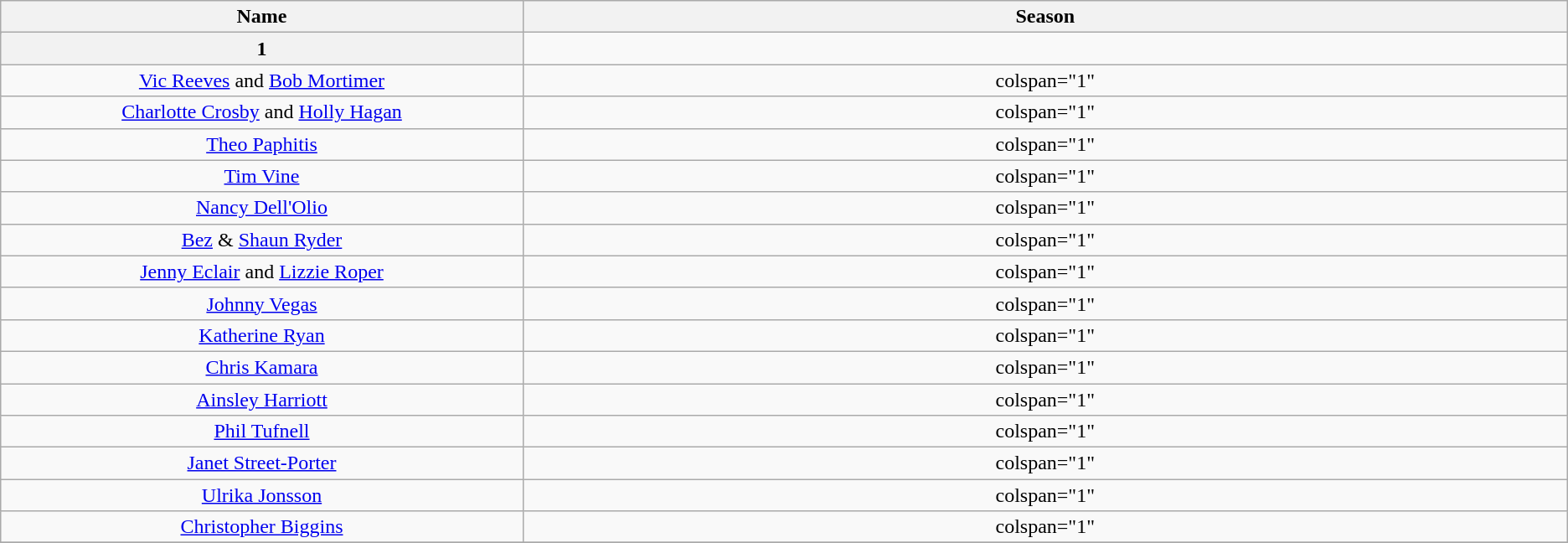<table class="wikitable plainrowheaders" style="text-align:center">
<tr>
<th rowspan="2" width="10%" scope="col">Name</th>
<th colspan="6" width="20%">Season</th>
</tr>
<tr>
</tr>
<tr>
<th width="10%" scope="col">1</th>
</tr>
<tr>
<td><a href='#'>Vic Reeves</a> and <a href='#'>Bob Mortimer</a></td>
<td>colspan="1" </td>
</tr>
<tr>
<td><a href='#'>Charlotte Crosby</a> and <a href='#'>Holly Hagan</a></td>
<td>colspan="1" </td>
</tr>
<tr>
<td><a href='#'>Theo Paphitis</a></td>
<td>colspan="1" </td>
</tr>
<tr>
<td><a href='#'>Tim Vine</a></td>
<td>colspan="1" </td>
</tr>
<tr>
<td><a href='#'>Nancy Dell'Olio</a></td>
<td>colspan="1" </td>
</tr>
<tr>
<td><a href='#'>Bez</a> & <a href='#'>Shaun Ryder</a></td>
<td>colspan="1" </td>
</tr>
<tr>
<td><a href='#'>Jenny Eclair</a> and <a href='#'>Lizzie Roper</a></td>
<td>colspan="1" </td>
</tr>
<tr>
<td><a href='#'>Johnny Vegas</a></td>
<td>colspan="1" </td>
</tr>
<tr>
<td><a href='#'>Katherine Ryan</a></td>
<td>colspan="1" </td>
</tr>
<tr>
<td><a href='#'>Chris Kamara</a></td>
<td>colspan="1" </td>
</tr>
<tr>
<td><a href='#'>Ainsley Harriott</a></td>
<td>colspan="1" </td>
</tr>
<tr>
<td><a href='#'>Phil Tufnell</a></td>
<td>colspan="1" </td>
</tr>
<tr>
<td><a href='#'>Janet Street-Porter</a></td>
<td>colspan="1" </td>
</tr>
<tr>
<td><a href='#'>Ulrika Jonsson</a></td>
<td>colspan="1" </td>
</tr>
<tr>
<td><a href='#'>Christopher Biggins</a></td>
<td>colspan="1" </td>
</tr>
<tr>
</tr>
</table>
